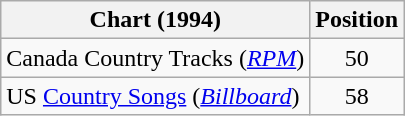<table class="wikitable">
<tr>
<th scope="col">Chart (1994)</th>
<th scope="col">Position</th>
</tr>
<tr>
<td>Canada Country Tracks (<em><a href='#'>RPM</a></em>)</td>
<td align="center">50</td>
</tr>
<tr>
<td>US <a href='#'>Country Songs</a> (<em><a href='#'>Billboard</a></em>)</td>
<td align="center">58</td>
</tr>
</table>
